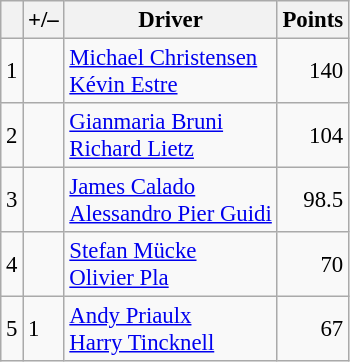<table class="wikitable" style="font-size: 95%;">
<tr>
<th scope="col"></th>
<th scope="col">+/–</th>
<th scope="col">Driver</th>
<th scope="col">Points</th>
</tr>
<tr>
<td align="center">1</td>
<td align="left"></td>
<td> <a href='#'>Michael Christensen</a><br> <a href='#'>Kévin Estre</a></td>
<td align="right">140</td>
</tr>
<tr>
<td align="center">2</td>
<td align="left"></td>
<td> <a href='#'>Gianmaria Bruni</a><br> <a href='#'>Richard Lietz</a></td>
<td align="right">104</td>
</tr>
<tr>
<td align="center">3</td>
<td align="left"></td>
<td> <a href='#'>James Calado</a><br> <a href='#'>Alessandro Pier Guidi</a></td>
<td align="right">98.5</td>
</tr>
<tr>
<td align="center">4</td>
<td align="left"></td>
<td> <a href='#'>Stefan Mücke</a><br> <a href='#'>Olivier Pla</a></td>
<td align="right">70</td>
</tr>
<tr>
<td align="center">5</td>
<td align="left"> 1</td>
<td> <a href='#'>Andy Priaulx</a><br> <a href='#'>Harry Tincknell</a></td>
<td align="right">67</td>
</tr>
</table>
